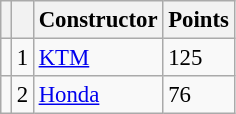<table class="wikitable" style="font-size: 95%;">
<tr>
<th></th>
<th></th>
<th>Constructor</th>
<th>Points</th>
</tr>
<tr>
<td></td>
<td align=center>1</td>
<td> <a href='#'>KTM</a></td>
<td align=left>125</td>
</tr>
<tr>
<td></td>
<td align=center>2</td>
<td> <a href='#'>Honda</a></td>
<td align=left>76</td>
</tr>
</table>
